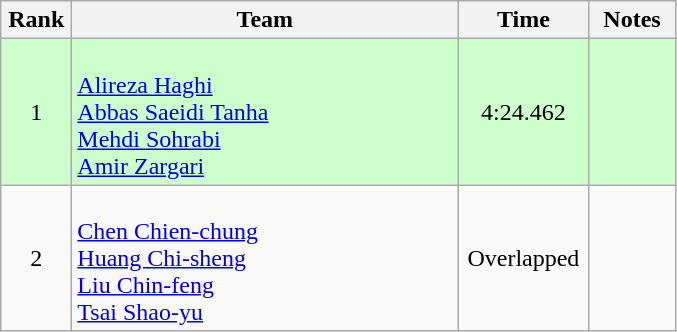<table class=wikitable style="text-align:center">
<tr>
<th width=40>Rank</th>
<th width=250>Team</th>
<th width=80>Time</th>
<th width=50>Notes</th>
</tr>
<tr bgcolor="ccffcc">
<td>1</td>
<td align=left><br><a href='#'>Alireza Haghi</a><br><a href='#'>Abbas Saeidi Tanha</a><br><a href='#'>Mehdi Sohrabi</a><br><a href='#'>Amir Zargari</a></td>
<td>4:24.462</td>
<td></td>
</tr>
<tr>
<td>2</td>
<td align=left><br><a href='#'>Chen Chien-chung</a><br><a href='#'>Huang Chi-sheng</a><br><a href='#'>Liu Chin-feng</a><br><a href='#'>Tsai Shao-yu</a></td>
<td>Overlapped</td>
<td></td>
</tr>
</table>
